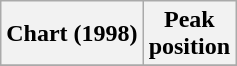<table class="wikitable sortable">
<tr>
<th align="left">Chart (1998)</th>
<th align="center">Peak<br>position</th>
</tr>
<tr>
</tr>
</table>
